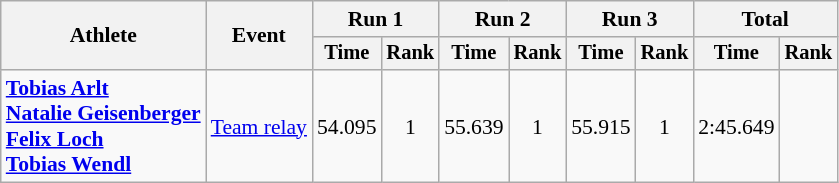<table class="wikitable" style="font-size:90%">
<tr>
<th rowspan="2">Athlete</th>
<th rowspan="2">Event</th>
<th colspan=2>Run 1</th>
<th colspan=2>Run 2</th>
<th colspan=2>Run 3</th>
<th colspan=2>Total</th>
</tr>
<tr style="font-size:95%">
<th>Time</th>
<th>Rank</th>
<th>Time</th>
<th>Rank</th>
<th>Time</th>
<th>Rank</th>
<th>Time</th>
<th>Rank</th>
</tr>
<tr align=center>
<td align=left><strong><a href='#'>Tobias Arlt</a><br><a href='#'>Natalie Geisenberger</a><br><a href='#'>Felix Loch</a><br><a href='#'>Tobias Wendl</a></strong></td>
<td align=left><a href='#'>Team relay</a></td>
<td>54.095</td>
<td>1</td>
<td>55.639</td>
<td>1</td>
<td>55.915</td>
<td>1</td>
<td>2:45.649</td>
<td></td>
</tr>
</table>
